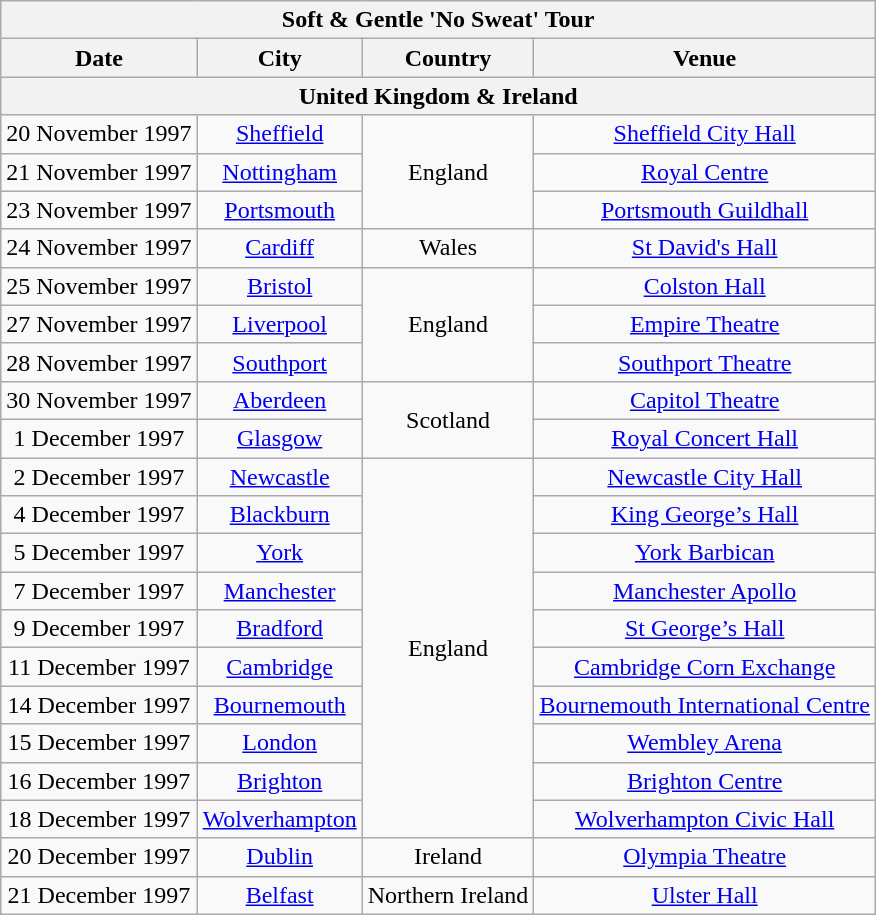<table class="wikitable collapsible" style="text-align:center;">
<tr>
<th colspan=4>Soft & Gentle 'No Sweat' Tour</th>
</tr>
<tr>
<th>Date</th>
<th>City</th>
<th>Country</th>
<th>Venue</th>
</tr>
<tr>
<th colspan="4"><strong>United Kingdom & Ireland</strong></th>
</tr>
<tr>
<td>20 November 1997</td>
<td><a href='#'>Sheffield</a></td>
<td rowspan="3">England</td>
<td><a href='#'>Sheffield City Hall</a></td>
</tr>
<tr>
<td>21 November 1997</td>
<td><a href='#'>Nottingham</a></td>
<td><a href='#'>Royal Centre</a></td>
</tr>
<tr>
<td>23 November 1997</td>
<td><a href='#'>Portsmouth</a></td>
<td><a href='#'>Portsmouth Guildhall</a></td>
</tr>
<tr>
<td>24 November 1997</td>
<td><a href='#'>Cardiff</a></td>
<td>Wales</td>
<td><a href='#'>St David's Hall</a></td>
</tr>
<tr>
<td>25 November 1997</td>
<td><a href='#'>Bristol</a></td>
<td rowspan="3">England</td>
<td><a href='#'>Colston Hall</a></td>
</tr>
<tr>
<td>27 November 1997</td>
<td><a href='#'>Liverpool</a></td>
<td><a href='#'>Empire Theatre</a></td>
</tr>
<tr>
<td>28 November 1997</td>
<td><a href='#'>Southport</a></td>
<td><a href='#'>Southport Theatre</a></td>
</tr>
<tr>
<td>30 November 1997</td>
<td><a href='#'>Aberdeen</a></td>
<td rowspan="2">Scotland</td>
<td><a href='#'>Capitol Theatre</a></td>
</tr>
<tr>
<td>1 December 1997</td>
<td><a href='#'>Glasgow</a></td>
<td><a href='#'>Royal Concert Hall</a></td>
</tr>
<tr>
<td>2 December 1997</td>
<td><a href='#'>Newcastle</a></td>
<td rowspan="10">England</td>
<td><a href='#'>Newcastle City Hall</a></td>
</tr>
<tr>
<td>4 December 1997</td>
<td><a href='#'>Blackburn</a></td>
<td><a href='#'>King George’s Hall</a></td>
</tr>
<tr>
<td>5 December 1997</td>
<td><a href='#'>York</a></td>
<td><a href='#'>York Barbican</a></td>
</tr>
<tr>
<td>7 December 1997</td>
<td><a href='#'>Manchester</a></td>
<td><a href='#'>Manchester Apollo</a></td>
</tr>
<tr>
<td>9 December 1997</td>
<td><a href='#'>Bradford</a></td>
<td><a href='#'>St George’s Hall</a></td>
</tr>
<tr>
<td>11 December 1997</td>
<td><a href='#'>Cambridge</a></td>
<td><a href='#'>Cambridge Corn Exchange</a></td>
</tr>
<tr>
<td>14 December 1997</td>
<td><a href='#'>Bournemouth</a></td>
<td><a href='#'>Bournemouth International Centre</a></td>
</tr>
<tr>
<td>15 December 1997</td>
<td><a href='#'>London</a></td>
<td><a href='#'>Wembley Arena</a></td>
</tr>
<tr>
<td>16 December 1997</td>
<td><a href='#'>Brighton</a></td>
<td><a href='#'>Brighton Centre</a></td>
</tr>
<tr>
<td>18 December 1997</td>
<td><a href='#'>Wolverhampton</a></td>
<td><a href='#'>Wolverhampton Civic Hall</a></td>
</tr>
<tr>
<td>20 December 1997</td>
<td><a href='#'>Dublin</a></td>
<td>Ireland</td>
<td><a href='#'>Olympia Theatre</a></td>
</tr>
<tr>
<td>21 December 1997</td>
<td><a href='#'>Belfast</a></td>
<td>Northern Ireland</td>
<td><a href='#'>Ulster Hall</a></td>
</tr>
</table>
